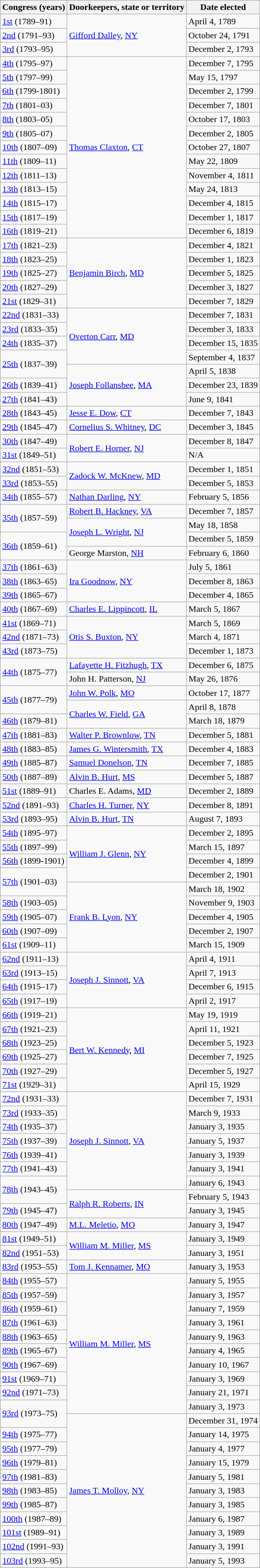<table class = wikitable>
<tr>
<th>Congress (years)</th>
<th>Doorkeepers, state or territory</th>
<th>Date elected</th>
</tr>
<tr>
<td><a href='#'>1st</a> (1789–91)</td>
<td rowspan=3><a href='#'>Gifford Dalley</a>, <a href='#'>NY</a></td>
<td>April 4, 1789</td>
</tr>
<tr>
<td><a href='#'>2nd</a> (1791–93)</td>
<td>October 24, 1791</td>
</tr>
<tr>
<td><a href='#'>3rd</a> (1793–95)</td>
<td>December 2, 1793</td>
</tr>
<tr>
<td><a href='#'>4th</a> (1795–97)</td>
<td rowspan=13><a href='#'>Thomas Claxton</a>, <a href='#'>CT</a></td>
<td>December 7, 1795</td>
</tr>
<tr>
<td><a href='#'>5th</a> (1797–99)</td>
<td>May 15, 1797</td>
</tr>
<tr>
<td><a href='#'>6th</a> (1799-1801)</td>
<td>December 2, 1799</td>
</tr>
<tr>
<td><a href='#'>7th</a> (1801–03)</td>
<td>December 7, 1801</td>
</tr>
<tr>
<td><a href='#'>8th</a> (1803–05)</td>
<td>October 17, 1803</td>
</tr>
<tr>
<td><a href='#'>9th</a> (1805–07)</td>
<td>December 2, 1805</td>
</tr>
<tr>
<td><a href='#'>10th</a> (1807–09)</td>
<td>October 27, 1807</td>
</tr>
<tr>
<td><a href='#'>11th</a> (1809–11)</td>
<td>May 22, 1809</td>
</tr>
<tr>
<td><a href='#'>12th</a> (1811–13)</td>
<td>November 4, 1811</td>
</tr>
<tr>
<td><a href='#'>13th</a> (1813–15)</td>
<td>May 24, 1813</td>
</tr>
<tr>
<td><a href='#'>14th</a> (1815–17)</td>
<td>December 4, 1815</td>
</tr>
<tr>
<td><a href='#'>15th</a> (1817–19)</td>
<td>December 1, 1817</td>
</tr>
<tr>
<td><a href='#'>16th</a> (1819–21)</td>
<td>December 6, 1819</td>
</tr>
<tr>
<td><a href='#'>17th</a> (1821–23)</td>
<td rowspan=5><a href='#'>Benjamin Birch</a>, <a href='#'>MD</a></td>
<td>December 4, 1821</td>
</tr>
<tr>
<td><a href='#'>18th</a> (1823–25)</td>
<td>December 1, 1823</td>
</tr>
<tr>
<td><a href='#'>19th</a> (1825–27)</td>
<td>December 5, 1825</td>
</tr>
<tr>
<td><a href='#'>20th</a> (1827–29)</td>
<td>December 3, 1827</td>
</tr>
<tr>
<td><a href='#'>21st</a> (1829–31)</td>
<td>December 7, 1829</td>
</tr>
<tr>
<td><a href='#'>22nd</a> (1831–33)</td>
<td rowspan=4><a href='#'>Overton Carr</a>, <a href='#'>MD</a></td>
<td>December 7, 1831</td>
</tr>
<tr>
<td><a href='#'>23rd</a> (1833–35)</td>
<td>December 3, 1833</td>
</tr>
<tr>
<td><a href='#'>24th</a> (1835–37)</td>
<td>December 15, 1835</td>
</tr>
<tr>
<td rowspan=2><a href='#'>25th</a> (1837–39)</td>
<td>September 4, 1837</td>
</tr>
<tr>
<td rowspan=3><a href='#'>Joseph Follansbee</a>, <a href='#'>MA</a></td>
<td>April 5, 1838</td>
</tr>
<tr>
<td><a href='#'>26th</a> (1839–41)</td>
<td>December 23, 1839</td>
</tr>
<tr>
<td><a href='#'>27th</a> (1841–43)</td>
<td>June 9, 1841</td>
</tr>
<tr>
<td><a href='#'>28th</a> (1843–45)</td>
<td><a href='#'>Jesse E. Dow</a>, <a href='#'>CT</a></td>
<td>December 7, 1843</td>
</tr>
<tr>
<td><a href='#'>29th</a> (1845–47)</td>
<td><a href='#'>Cornelius S. Whitney</a>, <a href='#'>DC</a></td>
<td>December 3, 1845</td>
</tr>
<tr>
<td><a href='#'>30th</a> (1847–49)</td>
<td rowspan=2><a href='#'>Robert E. Horner</a>, <a href='#'>NJ</a></td>
<td>December 8, 1847</td>
</tr>
<tr>
<td><a href='#'>31st</a> (1849–51)</td>
<td>N/A</td>
</tr>
<tr>
<td><a href='#'>32nd</a> (1851–53)</td>
<td rowspan=2><a href='#'>Zadock W. McKnew</a>, <a href='#'>MD</a></td>
<td>December 1, 1851</td>
</tr>
<tr>
<td><a href='#'>33rd</a> (1853–55)</td>
<td>December 5, 1853</td>
</tr>
<tr>
<td><a href='#'>34th</a> (1855–57)</td>
<td><a href='#'>Nathan Darling</a>, <a href='#'>NY</a></td>
<td>February 5, 1856</td>
</tr>
<tr>
<td rowspan=2><a href='#'>35th</a> (1857–59)</td>
<td><a href='#'>Robert B. Hackney</a>, <a href='#'>VA</a></td>
<td>December 7, 1857</td>
</tr>
<tr>
<td rowspan=2><a href='#'>Joseph L. Wright</a>, <a href='#'>NJ</a></td>
<td>May 18, 1858</td>
</tr>
<tr>
<td rowspan=2><a href='#'>36th</a> (1859–61)</td>
<td>December 5, 1859</td>
</tr>
<tr>
<td>George Marston, <a href='#'>NH</a></td>
<td>February 6, 1860</td>
</tr>
<tr>
<td><a href='#'>37th</a> (1861–63)</td>
<td rowspan=3><a href='#'>Ira Goodnow</a>, <a href='#'>NY</a></td>
<td>July 5, 1861</td>
</tr>
<tr>
<td><a href='#'>38th</a> (1863–65)</td>
<td>December 8, 1863</td>
</tr>
<tr>
<td><a href='#'>39th</a> (1865–67)</td>
<td>December 4, 1865</td>
</tr>
<tr>
<td><a href='#'>40th</a> (1867–69)</td>
<td><a href='#'>Charles E. Lippincott</a>, <a href='#'>IL</a></td>
<td>March 5, 1867</td>
</tr>
<tr>
<td><a href='#'>41st</a> (1869–71)</td>
<td rowspan=3><a href='#'>Otis S. Buxton</a>, <a href='#'>NY</a></td>
<td>March 5, 1869</td>
</tr>
<tr>
<td><a href='#'>42nd</a> (1871–73)</td>
<td>March 4, 1871</td>
</tr>
<tr>
<td><a href='#'>43rd</a> (1873–75)</td>
<td>December 1, 1873</td>
</tr>
<tr>
<td rowspan=2><a href='#'>44th</a> (1875–77)</td>
<td><a href='#'>Lafayette H. Fitzhugh</a>, <a href='#'>TX</a></td>
<td>December 6, 1875</td>
</tr>
<tr>
<td>John H. Patterson, <a href='#'>NJ</a></td>
<td>May 26, 1876</td>
</tr>
<tr>
<td rowspan=2><a href='#'>45th</a> (1877–79)</td>
<td><a href='#'>John W. Polk</a>, <a href='#'>MO</a></td>
<td>October 17, 1877</td>
</tr>
<tr>
<td rowspan=2><a href='#'>Charles W. Field</a>, <a href='#'>GA</a></td>
<td>April 8, 1878</td>
</tr>
<tr>
<td><a href='#'>46th</a> (1879–81)</td>
<td>March 18, 1879</td>
</tr>
<tr>
<td><a href='#'>47th</a> (1881–83)</td>
<td><a href='#'>Walter P. Brownlow</a>, <a href='#'>TN</a></td>
<td>December 5, 1881</td>
</tr>
<tr>
<td><a href='#'>48th</a> (1883–85)</td>
<td><a href='#'>James G. Wintersmith</a>, <a href='#'>TX</a></td>
<td>December 4, 1883</td>
</tr>
<tr>
<td><a href='#'>49th</a> (1885–87)</td>
<td><a href='#'>Samuel Donelson</a>, <a href='#'>TN</a></td>
<td>December 7, 1885</td>
</tr>
<tr>
<td><a href='#'>50th</a> (1887–89)</td>
<td><a href='#'>Alvin B. Hurt</a>, <a href='#'>MS</a></td>
<td>December 5, 1887</td>
</tr>
<tr>
<td><a href='#'>51st</a> (1889–91)</td>
<td>Charles E. Adams, <a href='#'>MD</a></td>
<td>December 2, 1889</td>
</tr>
<tr>
<td><a href='#'>52nd</a> (1891–93)</td>
<td><a href='#'>Charles H. Turner</a>, <a href='#'>NY</a></td>
<td>December 8, 1891</td>
</tr>
<tr>
<td><a href='#'>53rd</a> (1893–95)</td>
<td><a href='#'>Alvin B. Hurt</a>, <a href='#'>TN</a></td>
<td>August 7, 1893</td>
</tr>
<tr>
<td><a href='#'>54th</a> (1895–97)</td>
<td rowspan=4><a href='#'>William J. Glenn</a>, <a href='#'>NY</a></td>
<td>December 2, 1895</td>
</tr>
<tr>
<td><a href='#'>55th</a> (1897–99)</td>
<td>March 15, 1897</td>
</tr>
<tr>
<td><a href='#'>56th</a> (1899-1901)</td>
<td>December 4, 1899</td>
</tr>
<tr>
<td rowspan=2><a href='#'>57th</a> (1901–03)</td>
<td>December 2, 1901</td>
</tr>
<tr>
<td rowspan=5><a href='#'>Frank B. Lyon</a>, <a href='#'>NY</a></td>
<td>March 18, 1902</td>
</tr>
<tr>
<td><a href='#'>58th</a> (1903–05)</td>
<td>November 9, 1903</td>
</tr>
<tr>
<td><a href='#'>59th</a> (1905–07)</td>
<td>December 4, 1905</td>
</tr>
<tr>
<td><a href='#'>60th</a> (1907–09)</td>
<td>December 2, 1907</td>
</tr>
<tr>
<td><a href='#'>61st</a> (1909–11)</td>
<td>March 15, 1909</td>
</tr>
<tr>
<td><a href='#'>62nd</a> (1911–13)</td>
<td rowspan=4><a href='#'>Joseph J. Sinnott</a>, <a href='#'>VA</a></td>
<td>April 4, 1911</td>
</tr>
<tr>
<td><a href='#'>63rd</a> (1913–15)</td>
<td>April 7, 1913</td>
</tr>
<tr>
<td><a href='#'>64th</a> (1915–17)</td>
<td>December 6, 1915</td>
</tr>
<tr>
<td><a href='#'>65th</a> (1917–19)</td>
<td>April 2, 1917</td>
</tr>
<tr>
<td><a href='#'>66th</a> (1919–21)</td>
<td rowspan=6><a href='#'>Bert W. Kennedy</a>, <a href='#'>MI</a></td>
<td>May 19, 1919</td>
</tr>
<tr>
<td><a href='#'>67th</a> (1921–23)</td>
<td>April 11, 1921</td>
</tr>
<tr>
<td><a href='#'>68th</a> (1923–25)</td>
<td>December 5, 1923</td>
</tr>
<tr>
<td><a href='#'>69th</a> (1925–27)</td>
<td>December 7, 1925</td>
</tr>
<tr>
<td><a href='#'>70th</a> (1927–29)</td>
<td>December 5, 1927</td>
</tr>
<tr>
<td><a href='#'>71st</a> (1929–31)</td>
<td>April 15, 1929</td>
</tr>
<tr>
<td><a href='#'>72nd</a> (1931–33)</td>
<td rowspan=7><a href='#'>Joseph J. Sinnott</a>, <a href='#'>VA</a></td>
<td>December 7, 1931</td>
</tr>
<tr>
<td><a href='#'>73rd</a> (1933–35)</td>
<td>March 9, 1933</td>
</tr>
<tr>
<td><a href='#'>74th</a> (1935–37)</td>
<td>January 3, 1935</td>
</tr>
<tr>
<td><a href='#'>75th</a> (1937–39)</td>
<td>January 5, 1937</td>
</tr>
<tr>
<td><a href='#'>76th</a> (1939–41)</td>
<td>January 3, 1939</td>
</tr>
<tr>
<td><a href='#'>77th</a> (1941–43)</td>
<td>January 3, 1941</td>
</tr>
<tr>
<td rowspan=2><a href='#'>78th</a> (1943–45)</td>
<td>January 6, 1943</td>
</tr>
<tr>
<td rowspan=2><a href='#'>Ralph R. Roberts</a>, <a href='#'>IN</a></td>
<td>February 5, 1943</td>
</tr>
<tr>
<td><a href='#'>79th</a> (1945–47)</td>
<td>January 3, 1945</td>
</tr>
<tr>
<td><a href='#'>80th</a> (1947–49)</td>
<td><a href='#'>M.L. Meletio</a>, <a href='#'>MO</a></td>
<td>January 3, 1947</td>
</tr>
<tr>
<td><a href='#'>81st</a> (1949–51)</td>
<td rowspan=2><a href='#'>William M. Miller</a>, <a href='#'>MS</a></td>
<td>January 3, 1949</td>
</tr>
<tr>
<td><a href='#'>82nd</a> (1951–53)</td>
<td>January 3, 1951</td>
</tr>
<tr>
<td><a href='#'>83rd</a> (1953–55)</td>
<td><a href='#'>Tom J. Kennamer</a>, <a href='#'>MO</a></td>
<td>January 3, 1953</td>
</tr>
<tr>
<td><a href='#'>84th</a> (1955–57)</td>
<td rowspan=10><a href='#'>William M. Miller</a>, <a href='#'>MS</a></td>
<td>January 5, 1955</td>
</tr>
<tr>
<td><a href='#'>85th</a> (1957–59)</td>
<td>January 3, 1957</td>
</tr>
<tr>
<td><a href='#'>86th</a> (1959–61)</td>
<td>January 7, 1959</td>
</tr>
<tr>
<td><a href='#'>87th</a> (1961–63)</td>
<td>January 3, 1961</td>
</tr>
<tr>
<td><a href='#'>88th</a> (1963–65)</td>
<td>January 9, 1963</td>
</tr>
<tr>
<td><a href='#'>89th</a> (1965–67)</td>
<td>January 4, 1965</td>
</tr>
<tr>
<td><a href='#'>90th</a> (1967–69)</td>
<td>January 10, 1967</td>
</tr>
<tr>
<td><a href='#'>91st</a> (1969–71)</td>
<td>January 3, 1969</td>
</tr>
<tr>
<td><a href='#'>92nd</a> (1971–73)</td>
<td>January 21, 1971</td>
</tr>
<tr>
<td rowspan=2><a href='#'>93rd</a> (1973–75)</td>
<td>January 3, 1973</td>
</tr>
<tr>
<td rowspan=11><a href='#'>James T. Molloy</a>, <a href='#'>NY</a></td>
<td>December 31, 1974</td>
</tr>
<tr>
<td><a href='#'>94th</a> (1975–77)</td>
<td>January 14, 1975</td>
</tr>
<tr>
<td><a href='#'>95th</a> (1977–79)</td>
<td>January 4, 1977</td>
</tr>
<tr>
<td><a href='#'>96th</a> (1979–81)</td>
<td>January 15, 1979</td>
</tr>
<tr>
<td><a href='#'>97th</a> (1981–83)</td>
<td>January 5, 1981</td>
</tr>
<tr>
<td><a href='#'>98th</a> (1983–85)</td>
<td>January 3, 1983</td>
</tr>
<tr>
<td><a href='#'>99th</a> (1985–87)</td>
<td>January 3, 1985</td>
</tr>
<tr>
<td><a href='#'>100th</a> (1987–89)</td>
<td>January 6, 1987</td>
</tr>
<tr>
<td><a href='#'>101st</a> (1989–91)</td>
<td>January 3, 1989</td>
</tr>
<tr>
<td><a href='#'>102nd</a> (1991–93)</td>
<td>January 3, 1991</td>
</tr>
<tr>
<td><a href='#'>103rd</a> (1993–95)</td>
<td>January 5, 1993</td>
</tr>
</table>
